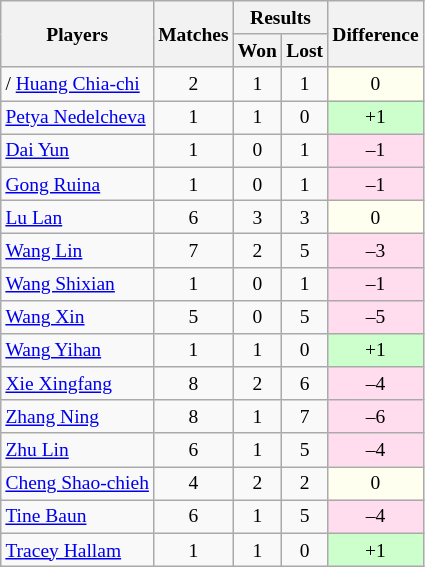<table class=wikitable style="text-align:center; font-size:small">
<tr>
<th rowspan="2">Players</th>
<th rowspan="2">Matches</th>
<th colspan="2">Results</th>
<th rowspan="2">Difference</th>
</tr>
<tr>
<th>Won</th>
<th>Lost</th>
</tr>
<tr>
<td align="left">/ <a href='#'>Huang Chia-chi</a></td>
<td>2</td>
<td>1</td>
<td>1</td>
<td bgcolor="#fffff0">0</td>
</tr>
<tr>
<td align="left"> <a href='#'>Petya Nedelcheva</a></td>
<td>1</td>
<td>1</td>
<td>0</td>
<td bgcolor="#ccffcc">+1</td>
</tr>
<tr>
<td align="left"> <a href='#'>Dai Yun</a></td>
<td>1</td>
<td>0</td>
<td>1</td>
<td bgcolor="#ffddee">–1</td>
</tr>
<tr>
<td align="left"> <a href='#'>Gong Ruina</a></td>
<td>1</td>
<td>0</td>
<td>1</td>
<td bgcolor="#ffddee">–1</td>
</tr>
<tr>
<td align="left"> <a href='#'>Lu Lan</a></td>
<td>6</td>
<td>3</td>
<td>3</td>
<td bgcolor="#fffff0">0</td>
</tr>
<tr>
<td align="left"> <a href='#'>Wang Lin</a></td>
<td>7</td>
<td>2</td>
<td>5</td>
<td bgcolor="#ffddee">–3</td>
</tr>
<tr>
<td align="left"> <a href='#'>Wang Shixian</a></td>
<td>1</td>
<td>0</td>
<td>1</td>
<td bgcolor="#ffddee">–1</td>
</tr>
<tr>
<td align="left"> <a href='#'>Wang Xin</a></td>
<td>5</td>
<td>0</td>
<td>5</td>
<td bgcolor="#ffddee">–5</td>
</tr>
<tr>
<td align="left"> <a href='#'>Wang Yihan</a></td>
<td>1</td>
<td>1</td>
<td>0</td>
<td bgcolor="#ccffcc">+1</td>
</tr>
<tr>
<td align="left"> <a href='#'>Xie Xingfang</a></td>
<td>8</td>
<td>2</td>
<td>6</td>
<td bgcolor="#ffddee">–4</td>
</tr>
<tr>
<td align="left"> <a href='#'>Zhang Ning</a></td>
<td>8</td>
<td>1</td>
<td>7</td>
<td bgcolor="#ffddee">–6</td>
</tr>
<tr>
<td align="left"> <a href='#'>Zhu Lin</a></td>
<td>6</td>
<td>1</td>
<td>5</td>
<td bgcolor="#ffddee">–4</td>
</tr>
<tr>
<td align="left"> <a href='#'>Cheng Shao-chieh</a></td>
<td>4</td>
<td>2</td>
<td>2</td>
<td bgcolor="#fffff0">0</td>
</tr>
<tr>
<td align="left"> <a href='#'>Tine Baun</a></td>
<td>6</td>
<td>1</td>
<td>5</td>
<td bgcolor="#ffddee">–4</td>
</tr>
<tr>
<td align="left"> <a href='#'>Tracey Hallam</a></td>
<td>1</td>
<td>1</td>
<td>0</td>
<td bgcolor="#ccffcc">+1</td>
</tr>
</table>
